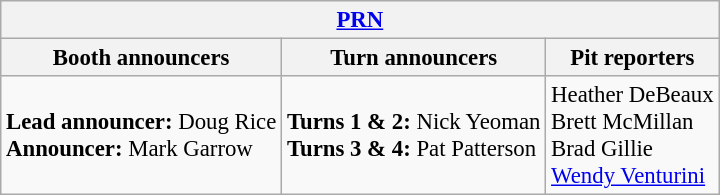<table class="wikitable" style="font-size: 95%;">
<tr>
<th colspan="3"><a href='#'>PRN</a></th>
</tr>
<tr>
<th>Booth announcers</th>
<th>Turn announcers</th>
<th>Pit reporters</th>
</tr>
<tr>
<td><strong>Lead announcer:</strong> Doug Rice<br><strong>Announcer:</strong> Mark Garrow</td>
<td><strong>Turns 1 & 2:</strong> Nick Yeoman <br><strong>Turns 3 & 4:</strong> Pat Patterson</td>
<td>Heather DeBeaux<br>Brett McMillan<br>Brad Gillie<br><a href='#'>Wendy Venturini</a></td>
</tr>
</table>
